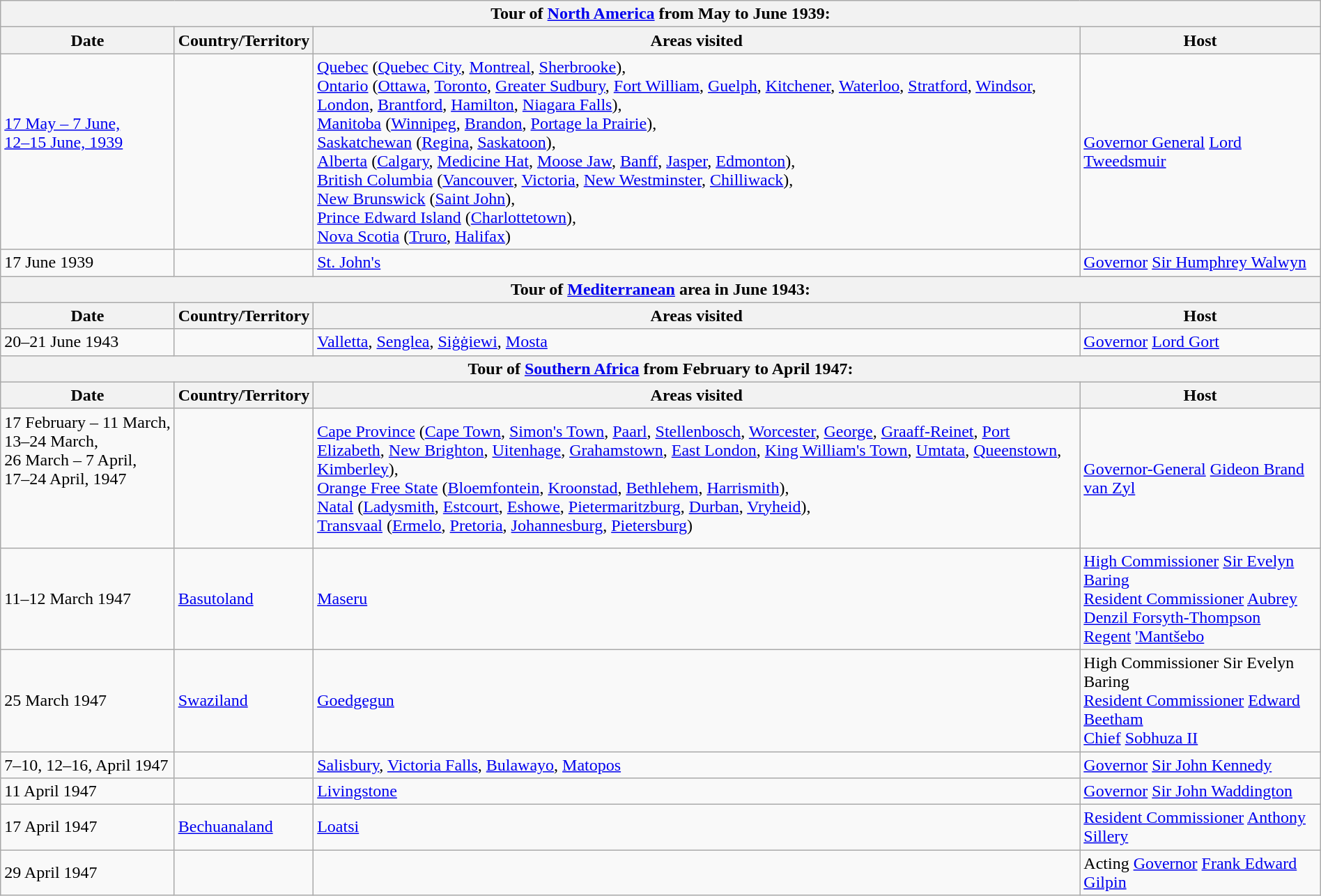<table class="wikitable sortable" border="1" style="margin: 1em auto 1em auto">
<tr>
<th colspan=4>Tour of <a href='#'>North America</a> from May to June 1939:</th>
</tr>
<tr>
<th class="unsortable">Date</th>
<th>Country/Territory</th>
<th>Areas visited</th>
<th class="unsortable">Host</th>
</tr>
<tr>
<td nowrap><a href='#'>17 May – 7 June, <br>12–15 June, 1939</a><br><br><br></td>
<td></td>
<td><a href='#'>Quebec</a> (<a href='#'>Quebec City</a>, <a href='#'>Montreal</a>, <a href='#'>Sherbrooke</a>), <br><a href='#'>Ontario</a> (<a href='#'>Ottawa</a>, <a href='#'>Toronto</a>, <a href='#'>Greater Sudbury</a>, <a href='#'>Fort William</a>, <a href='#'>Guelph</a>, <a href='#'>Kitchener</a>, <a href='#'>Waterloo</a>, <a href='#'>Stratford</a>, <a href='#'>Windsor</a>, <a href='#'>London</a>, <a href='#'>Brantford</a>, <a href='#'>Hamilton</a>, <a href='#'>Niagara Falls</a>), <br><a href='#'>Manitoba</a> (<a href='#'>Winnipeg</a>, <a href='#'>Brandon</a>, <a href='#'>Portage la Prairie</a>), <br><a href='#'>Saskatchewan</a> (<a href='#'>Regina</a>, <a href='#'>Saskatoon</a>), <br><a href='#'>Alberta</a> (<a href='#'>Calgary</a>, <a href='#'>Medicine Hat</a>, <a href='#'>Moose Jaw</a>, <a href='#'>Banff</a>, <a href='#'>Jasper</a>, <a href='#'>Edmonton</a>), <br><a href='#'>British Columbia</a> (<a href='#'>Vancouver</a>, <a href='#'>Victoria</a>, <a href='#'>New Westminster</a>, <a href='#'>Chilliwack</a>), <br><a href='#'>New Brunswick</a> (<a href='#'>Saint John</a>), <br><a href='#'>Prince Edward Island</a> (<a href='#'>Charlottetown</a>), <br><a href='#'>Nova Scotia</a> (<a href='#'>Truro</a>, <a href='#'>Halifax</a>)</td>
<td><a href='#'>Governor General</a> <a href='#'>Lord Tweedsmuir</a></td>
</tr>
<tr>
<td nowrap>17 June 1939</td>
<td></td>
<td><a href='#'>St. John's</a></td>
<td><a href='#'>Governor</a> <a href='#'>Sir Humphrey Walwyn</a></td>
</tr>
<tr>
<th colspan=4>Tour of <a href='#'>Mediterranean</a> area in June 1943:</th>
</tr>
<tr>
<th class="unsortable">Date</th>
<th>Country/Territory</th>
<th>Areas visited</th>
<th class="unsortable">Host</th>
</tr>
<tr>
<td nowrap>20–21 June 1943</td>
<td></td>
<td><a href='#'>Valletta</a>, <a href='#'>Senglea</a>, <a href='#'>Siġġiewi</a>, <a href='#'>Mosta</a></td>
<td><a href='#'>Governor</a> <a href='#'>Lord Gort</a></td>
</tr>
<tr>
<th colspan=4>Tour of <a href='#'>Southern Africa</a> from February to April 1947:</th>
</tr>
<tr>
<th class="unsortable">Date</th>
<th>Country/Territory</th>
<th>Areas visited</th>
<th class="unsortable">Host</th>
</tr>
<tr>
<td nowrap>17 February – 11 March, <br>13–24 March, <br>26 March – 7 April, <br>17–24 April, 1947<br><br><br><br></td>
<td></td>
<td><a href='#'>Cape Province</a> (<a href='#'>Cape Town</a>, <a href='#'>Simon's Town</a>, <a href='#'>Paarl</a>, <a href='#'>Stellenbosch</a>, <a href='#'>Worcester</a>, <a href='#'>George</a>, <a href='#'>Graaff-Reinet</a>, <a href='#'>Port Elizabeth</a>, <a href='#'>New Brighton</a>, <a href='#'>Uitenhage</a>, <a href='#'>Grahamstown</a>, <a href='#'>East London</a>, <a href='#'>King William's Town</a>, <a href='#'>Umtata</a>, <a href='#'>Queenstown</a>, <a href='#'>Kimberley</a>), <br><a href='#'>Orange Free State</a> (<a href='#'>Bloemfontein</a>, <a href='#'>Kroonstad</a>, <a href='#'>Bethlehem</a>, <a href='#'>Harrismith</a>), <br><a href='#'>Natal</a> (<a href='#'>Ladysmith</a>, <a href='#'>Estcourt</a>, <a href='#'>Eshowe</a>, <a href='#'>Pietermaritzburg</a>, <a href='#'>Durban</a>, <a href='#'>Vryheid</a>), <br><a href='#'>Transvaal</a> (<a href='#'>Ermelo</a>, <a href='#'>Pretoria</a>, <a href='#'>Johannesburg</a>, <a href='#'>Pietersburg</a>)</td>
<td><a href='#'>Governor-General</a> <a href='#'>Gideon Brand van Zyl</a></td>
</tr>
<tr>
<td nowrap>11–12 March 1947<br></td>
<td> <a href='#'>Basutoland</a></td>
<td><a href='#'>Maseru</a></td>
<td><a href='#'>High Commissioner</a> <a href='#'>Sir Evelyn Baring</a><br><a href='#'>Resident Commissioner</a> <a href='#'>Aubrey Denzil Forsyth-Thompson</a><br><a href='#'>Regent</a> <a href='#'>'Mantšebo</a></td>
</tr>
<tr>
<td nowrap>25 March 1947</td>
<td>  <a href='#'>Swaziland</a></td>
<td><a href='#'>Goedgegun</a></td>
<td>High Commissioner Sir Evelyn Baring<br><a href='#'>Resident Commissioner</a> <a href='#'>Edward Beetham</a><br><a href='#'>Chief</a> <a href='#'>Sobhuza II</a></td>
</tr>
<tr>
<td nowrap>7–10, 12–16, April 1947<br></td>
<td></td>
<td><a href='#'>Salisbury</a>, <a href='#'>Victoria Falls</a>, <a href='#'>Bulawayo</a>, <a href='#'>Matopos</a></td>
<td><a href='#'>Governor</a> <a href='#'>Sir John Kennedy</a></td>
</tr>
<tr>
<td nowrap>11 April 1947</td>
<td></td>
<td><a href='#'>Livingstone</a></td>
<td><a href='#'>Governor</a> <a href='#'>Sir John Waddington</a></td>
</tr>
<tr>
<td nowrap>17 April 1947</td>
<td>  <a href='#'>Bechuanaland</a></td>
<td><a href='#'>Loatsi</a></td>
<td><a href='#'>Resident Commissioner</a> <a href='#'>Anthony Sillery</a></td>
</tr>
<tr>
<td>29 April 1947</td>
<td></td>
<td></td>
<td>Acting <a href='#'>Governor</a> <a href='#'>Frank Edward Gilpin</a></td>
</tr>
</table>
